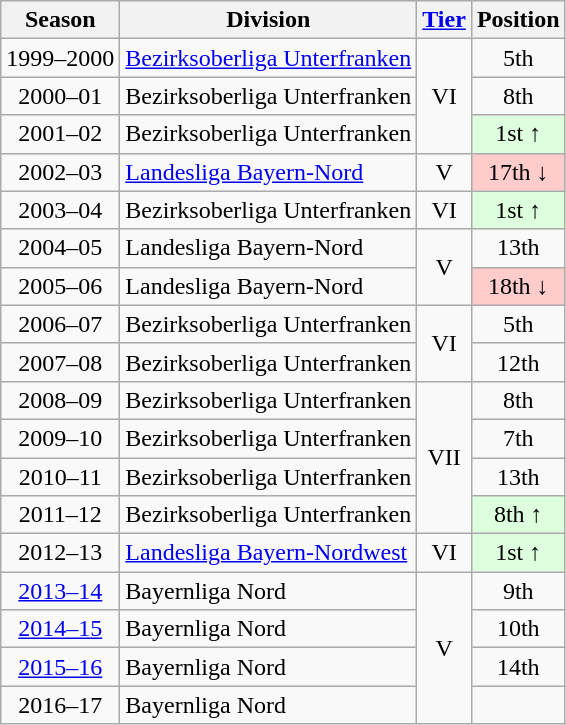<table class="wikitable">
<tr>
<th>Season</th>
<th>Division</th>
<th><a href='#'>Tier</a></th>
<th>Position</th>
</tr>
<tr align="center">
<td>1999–2000</td>
<td align="left"><a href='#'>Bezirksoberliga Unterfranken</a></td>
<td rowspan=3>VI</td>
<td>5th</td>
</tr>
<tr align="center">
<td>2000–01</td>
<td align="left">Bezirksoberliga Unterfranken</td>
<td>8th</td>
</tr>
<tr align="center">
<td>2001–02</td>
<td align="left">Bezirksoberliga Unterfranken</td>
<td bgcolor="#ddffdd">1st ↑</td>
</tr>
<tr align="center">
<td>2002–03</td>
<td align="left"><a href='#'>Landesliga Bayern-Nord</a></td>
<td>V</td>
<td bgcolor="#ffcccc">17th ↓</td>
</tr>
<tr align="center">
<td>2003–04</td>
<td align="left">Bezirksoberliga Unterfranken</td>
<td>VI</td>
<td bgcolor="#ddffdd">1st ↑</td>
</tr>
<tr align="center">
<td>2004–05</td>
<td align="left">Landesliga Bayern-Nord</td>
<td rowspan=2>V</td>
<td>13th</td>
</tr>
<tr align="center">
<td>2005–06</td>
<td align="left">Landesliga Bayern-Nord</td>
<td bgcolor="#ffcccc">18th ↓</td>
</tr>
<tr align="center">
<td>2006–07</td>
<td align="left">Bezirksoberliga Unterfranken</td>
<td rowspan=2>VI</td>
<td>5th</td>
</tr>
<tr align="center">
<td>2007–08</td>
<td align="left">Bezirksoberliga Unterfranken</td>
<td>12th</td>
</tr>
<tr align="center">
<td>2008–09</td>
<td align="left">Bezirksoberliga Unterfranken</td>
<td rowspan=4>VII</td>
<td>8th</td>
</tr>
<tr align="center">
<td>2009–10</td>
<td align="left">Bezirksoberliga Unterfranken</td>
<td>7th</td>
</tr>
<tr align="center">
<td>2010–11</td>
<td align="left">Bezirksoberliga Unterfranken</td>
<td>13th</td>
</tr>
<tr align="center">
<td>2011–12</td>
<td align="left">Bezirksoberliga Unterfranken</td>
<td bgcolor="#ddffdd">8th ↑</td>
</tr>
<tr align="center">
<td>2012–13</td>
<td align="left"><a href='#'>Landesliga Bayern-Nordwest</a></td>
<td>VI</td>
<td bgcolor="#ddffdd">1st ↑</td>
</tr>
<tr align="center">
<td><a href='#'>2013–14</a></td>
<td align="left">Bayernliga Nord</td>
<td rowspan=4>V</td>
<td>9th</td>
</tr>
<tr align="center">
<td><a href='#'>2014–15</a></td>
<td align="left">Bayernliga Nord</td>
<td>10th</td>
</tr>
<tr align="center">
<td><a href='#'>2015–16</a></td>
<td align="left">Bayernliga Nord</td>
<td>14th</td>
</tr>
<tr align="center">
<td>2016–17</td>
<td align="left">Bayernliga Nord</td>
<td></td>
</tr>
</table>
